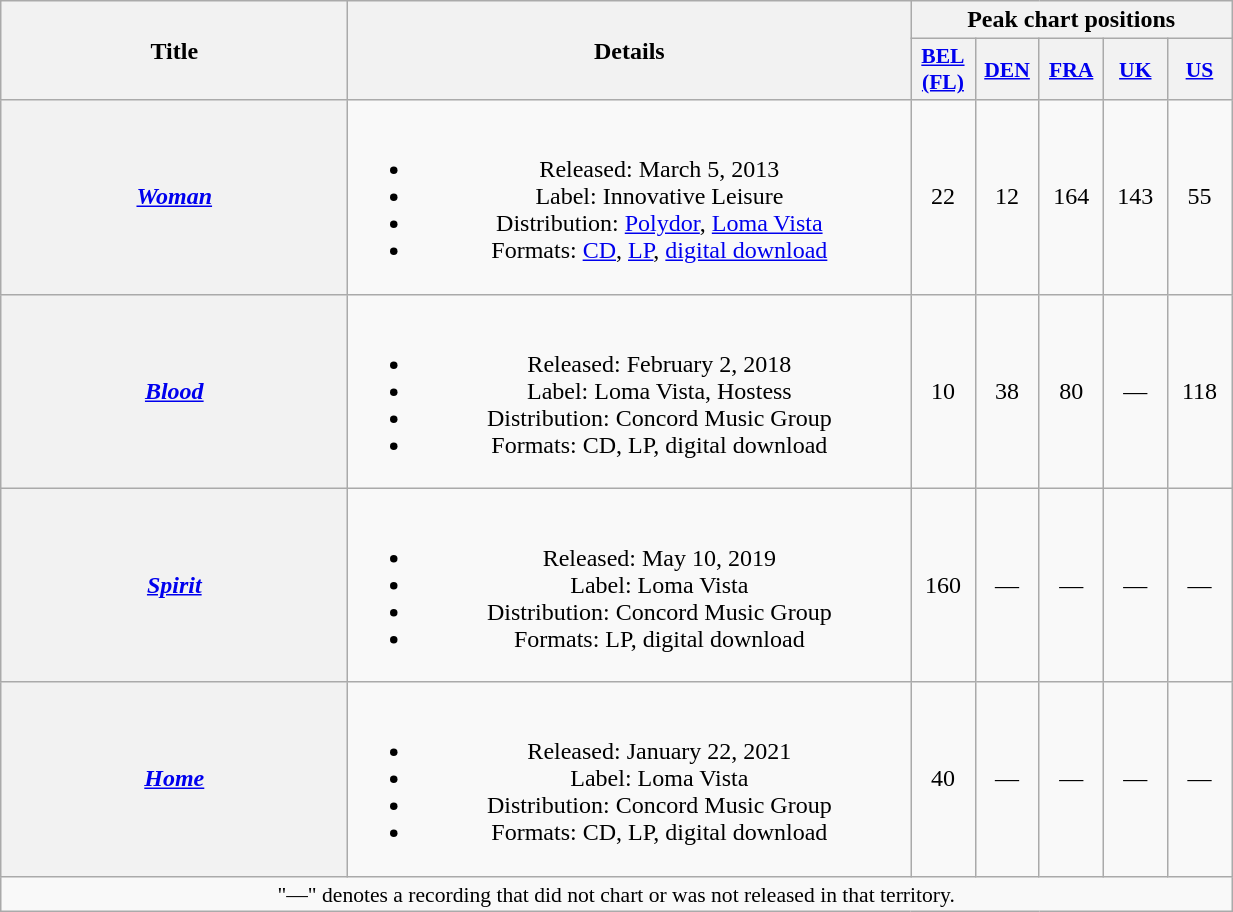<table class="wikitable plainrowheaders" style="text-align:center;" border="1">
<tr>
<th scope="col" rowspan="2" style="width:14em;">Title</th>
<th scope="col" rowspan="2" style="width:23em;">Details</th>
<th scope="col" colspan="5">Peak chart positions</th>
</tr>
<tr>
<th style="width:2.5em;font-size:90%"><a href='#'>BEL<br>(FL)</a><br></th>
<th style="width:2.5em;font-size:90%"><a href='#'>DEN</a><br></th>
<th style="width:2.5em;font-size:90%"><a href='#'>FRA</a><br></th>
<th style="width:2.5em;font-size:90%"><a href='#'>UK</a><br></th>
<th style="width:2.5em;font-size:90%"><a href='#'>US</a><br></th>
</tr>
<tr>
<th scope="row"><em><a href='#'>Woman</a></em></th>
<td><br><ul><li>Released: March 5, 2013</li><li>Label: Innovative Leisure</li><li>Distribution: <a href='#'>Polydor</a>, <a href='#'>Loma Vista</a></li><li>Formats: <a href='#'>CD</a>, <a href='#'>LP</a>, <a href='#'>digital download</a></li></ul></td>
<td>22</td>
<td>12</td>
<td>164</td>
<td>143</td>
<td>55</td>
</tr>
<tr>
<th scope="row"><em><a href='#'>Blood</a></em></th>
<td><br><ul><li>Released: February 2, 2018</li><li>Label: Loma Vista, Hostess</li><li>Distribution: Concord Music Group</li><li>Formats: CD, LP, digital download</li></ul></td>
<td>10</td>
<td>38</td>
<td>80</td>
<td>—</td>
<td>118</td>
</tr>
<tr>
<th scope="row"><em><a href='#'>Spirit</a></em></th>
<td><br><ul><li>Released: May 10, 2019</li><li>Label: Loma Vista</li><li>Distribution: Concord Music Group</li><li>Formats: LP, digital download</li></ul></td>
<td>160</td>
<td>—</td>
<td>—</td>
<td>—</td>
<td>—</td>
</tr>
<tr>
<th scope="row"><em><a href='#'>Home</a></em></th>
<td><br><ul><li>Released: January 22, 2021</li><li>Label: Loma Vista</li><li>Distribution: Concord Music Group</li><li>Formats: CD, LP, digital download</li></ul></td>
<td>40</td>
<td>—</td>
<td>—</td>
<td>—</td>
<td>—</td>
</tr>
<tr>
<td colspan="7" style="font-size:90%">"—" denotes a recording that did not chart or was not released in that territory.</td>
</tr>
</table>
